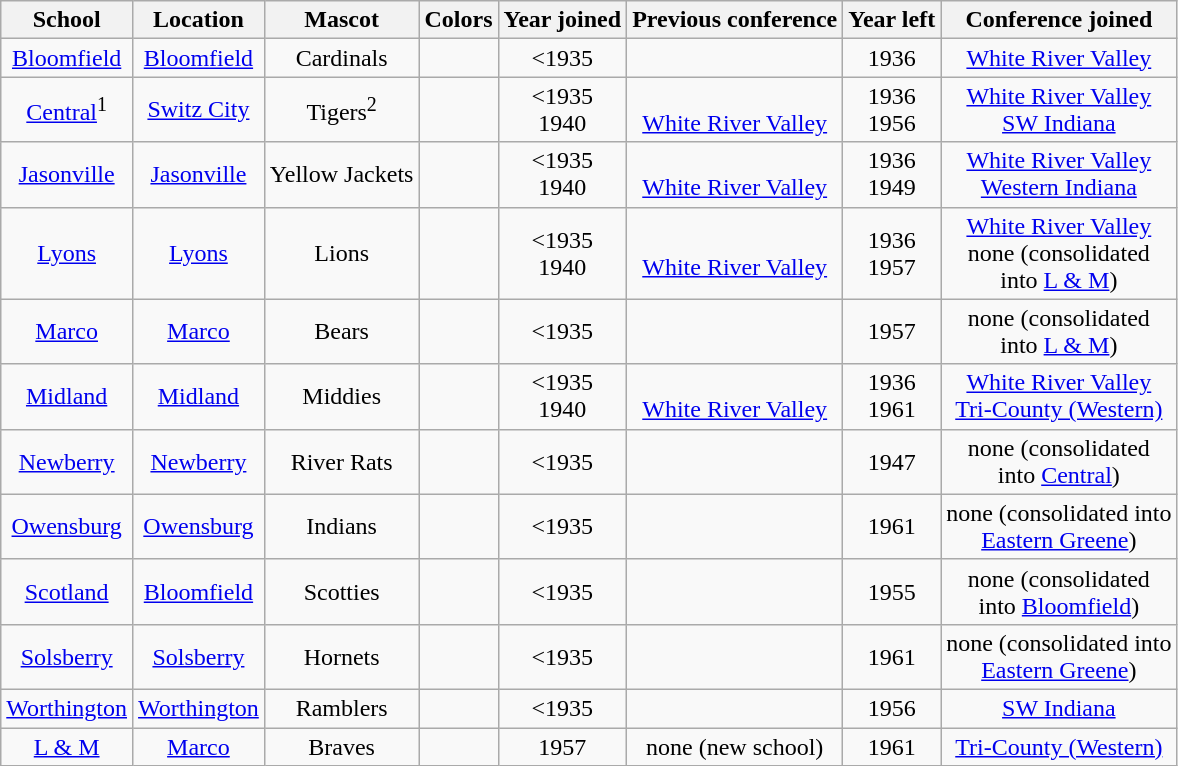<table class="wikitable" style="text-align:center;">
<tr>
<th>School</th>
<th>Location</th>
<th>Mascot</th>
<th>Colors</th>
<th>Year joined</th>
<th>Previous conference</th>
<th>Year left</th>
<th>Conference joined</th>
</tr>
<tr>
<td><a href='#'>Bloomfield</a></td>
<td><a href='#'>Bloomfield</a></td>
<td>Cardinals</td>
<td> </td>
<td><1935</td>
<td></td>
<td>1936</td>
<td><a href='#'>White River Valley</a></td>
</tr>
<tr>
<td><a href='#'>Central</a><sup>1</sup></td>
<td><a href='#'>Switz City</a></td>
<td>Tigers<sup>2</sup></td>
<td> </td>
<td><1935<br>1940</td>
<td><br><a href='#'>White River Valley</a></td>
<td>1936<br>1956</td>
<td><a href='#'>White River Valley</a><br><a href='#'>SW Indiana</a></td>
</tr>
<tr>
<td><a href='#'>Jasonville</a></td>
<td><a href='#'>Jasonville</a></td>
<td>Yellow Jackets</td>
<td> </td>
<td><1935<br>1940</td>
<td><br><a href='#'>White River Valley</a></td>
<td>1936<br>1949</td>
<td><a href='#'>White River Valley</a><br><a href='#'>Western Indiana</a></td>
</tr>
<tr>
<td><a href='#'>Lyons</a></td>
<td><a href='#'>Lyons</a></td>
<td>Lions</td>
<td> </td>
<td><1935<br>1940</td>
<td><br><a href='#'>White River Valley</a></td>
<td>1936<br>1957</td>
<td><a href='#'>White River Valley</a><br>none (consolidated<br>into <a href='#'>L & M</a>)</td>
</tr>
<tr>
<td><a href='#'>Marco</a></td>
<td><a href='#'>Marco</a></td>
<td>Bears</td>
<td> </td>
<td><1935</td>
<td></td>
<td>1957</td>
<td>none (consolidated<br>into <a href='#'>L & M</a>)</td>
</tr>
<tr>
<td><a href='#'>Midland</a></td>
<td><a href='#'>Midland</a></td>
<td>Middies</td>
<td> </td>
<td><1935<br>1940</td>
<td><br><a href='#'>White River Valley</a></td>
<td>1936<br>1961</td>
<td><a href='#'>White River Valley</a><br><a href='#'>Tri-County (Western)</a></td>
</tr>
<tr>
<td><a href='#'>Newberry</a></td>
<td><a href='#'>Newberry</a></td>
<td>River Rats</td>
<td> </td>
<td><1935</td>
<td></td>
<td>1947</td>
<td>none (consolidated<br>into <a href='#'>Central</a>)</td>
</tr>
<tr>
<td><a href='#'>Owensburg</a></td>
<td><a href='#'>Owensburg</a></td>
<td>Indians</td>
<td> </td>
<td><1935</td>
<td></td>
<td>1961</td>
<td>none (consolidated into<br><a href='#'>Eastern Greene</a>)</td>
</tr>
<tr>
<td><a href='#'>Scotland</a></td>
<td><a href='#'>Bloomfield</a></td>
<td>Scotties</td>
<td> </td>
<td><1935</td>
<td></td>
<td>1955</td>
<td>none (consolidated<br>into <a href='#'>Bloomfield</a>)</td>
</tr>
<tr>
<td><a href='#'>Solsberry</a></td>
<td><a href='#'>Solsberry</a></td>
<td>Hornets</td>
<td> </td>
<td><1935</td>
<td></td>
<td>1961</td>
<td>none (consolidated into<br><a href='#'>Eastern Greene</a>)</td>
</tr>
<tr>
<td><a href='#'>Worthington</a></td>
<td><a href='#'>Worthington</a></td>
<td>Ramblers</td>
<td> </td>
<td><1935</td>
<td></td>
<td>1956</td>
<td><a href='#'>SW Indiana</a></td>
</tr>
<tr>
<td><a href='#'>L & M</a></td>
<td><a href='#'>Marco</a></td>
<td>Braves</td>
<td> </td>
<td>1957</td>
<td>none (new school)</td>
<td>1961</td>
<td><a href='#'>Tri-County (Western)</a></td>
</tr>
</table>
